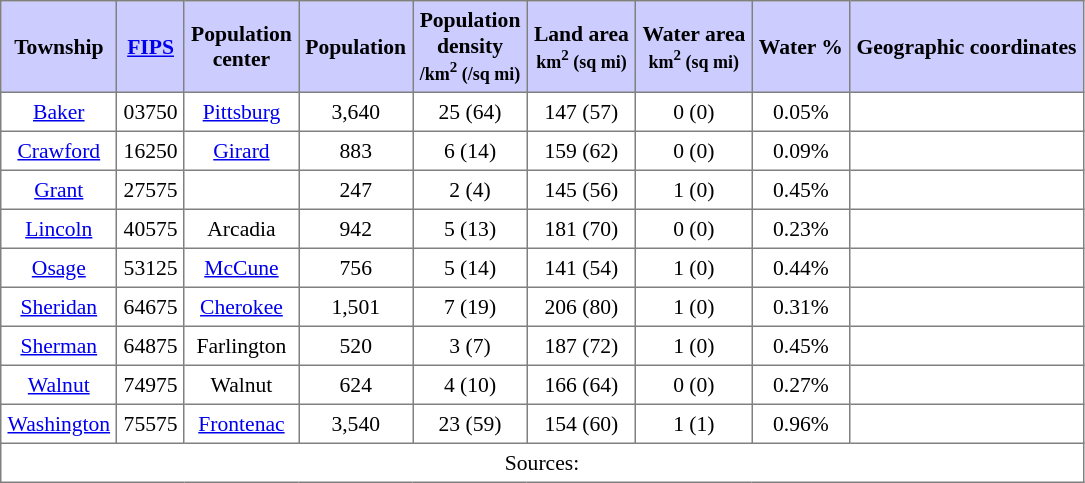<table class="toccolours" border=1 cellspacing=0 cellpadding=4 style="text-align:center; border-collapse:collapse; font-size:90%;">
<tr style="background:#ccccff">
<th>Township</th>
<th><a href='#'>FIPS</a></th>
<th>Population<br>center</th>
<th>Population</th>
<th>Population<br>density<br><small>/km<sup>2</sup> (/sq mi)</small></th>
<th>Land area<br><small>km<sup>2</sup> (sq mi)</small></th>
<th>Water area<br><small>km<sup>2</sup> (sq mi)</small></th>
<th>Water %</th>
<th>Geographic coordinates</th>
</tr>
<tr>
<td><a href='#'>Baker</a></td>
<td>03750</td>
<td><a href='#'>Pittsburg</a></td>
<td>3,640</td>
<td>25 (64)</td>
<td>147 (57)</td>
<td>0 (0)</td>
<td>0.05%</td>
<td></td>
</tr>
<tr>
<td><a href='#'>Crawford</a></td>
<td>16250</td>
<td><a href='#'>Girard</a></td>
<td>883</td>
<td>6 (14)</td>
<td>159 (62)</td>
<td>0 (0)</td>
<td>0.09%</td>
<td></td>
</tr>
<tr>
<td><a href='#'>Grant</a></td>
<td>27575</td>
<td></td>
<td>247</td>
<td>2 (4)</td>
<td>145 (56)</td>
<td>1 (0)</td>
<td>0.45%</td>
<td></td>
</tr>
<tr>
<td><a href='#'>Lincoln</a></td>
<td>40575</td>
<td>Arcadia</td>
<td>942</td>
<td>5 (13)</td>
<td>181 (70)</td>
<td>0 (0)</td>
<td>0.23%</td>
<td></td>
</tr>
<tr>
<td><a href='#'>Osage</a></td>
<td>53125</td>
<td><a href='#'>McCune</a></td>
<td>756</td>
<td>5 (14)</td>
<td>141 (54)</td>
<td>1 (0)</td>
<td>0.44%</td>
<td></td>
</tr>
<tr>
<td><a href='#'>Sheridan</a></td>
<td>64675</td>
<td><a href='#'>Cherokee</a></td>
<td>1,501</td>
<td>7 (19)</td>
<td>206 (80)</td>
<td>1 (0)</td>
<td>0.31%</td>
<td></td>
</tr>
<tr>
<td><a href='#'>Sherman</a></td>
<td>64875</td>
<td>Farlington</td>
<td>520</td>
<td>3 (7)</td>
<td>187 (72)</td>
<td>1 (0)</td>
<td>0.45%</td>
<td></td>
</tr>
<tr>
<td><a href='#'>Walnut</a></td>
<td>74975</td>
<td>Walnut</td>
<td>624</td>
<td>4 (10)</td>
<td>166 (64)</td>
<td>0 (0)</td>
<td>0.27%</td>
<td></td>
</tr>
<tr>
<td><a href='#'>Washington</a></td>
<td>75575</td>
<td><a href='#'>Frontenac</a></td>
<td>3,540</td>
<td>23 (59)</td>
<td>154 (60)</td>
<td>1 (1)</td>
<td>0.96%</td>
<td></td>
</tr>
<tr>
<td colspan=9>Sources: </td>
</tr>
</table>
